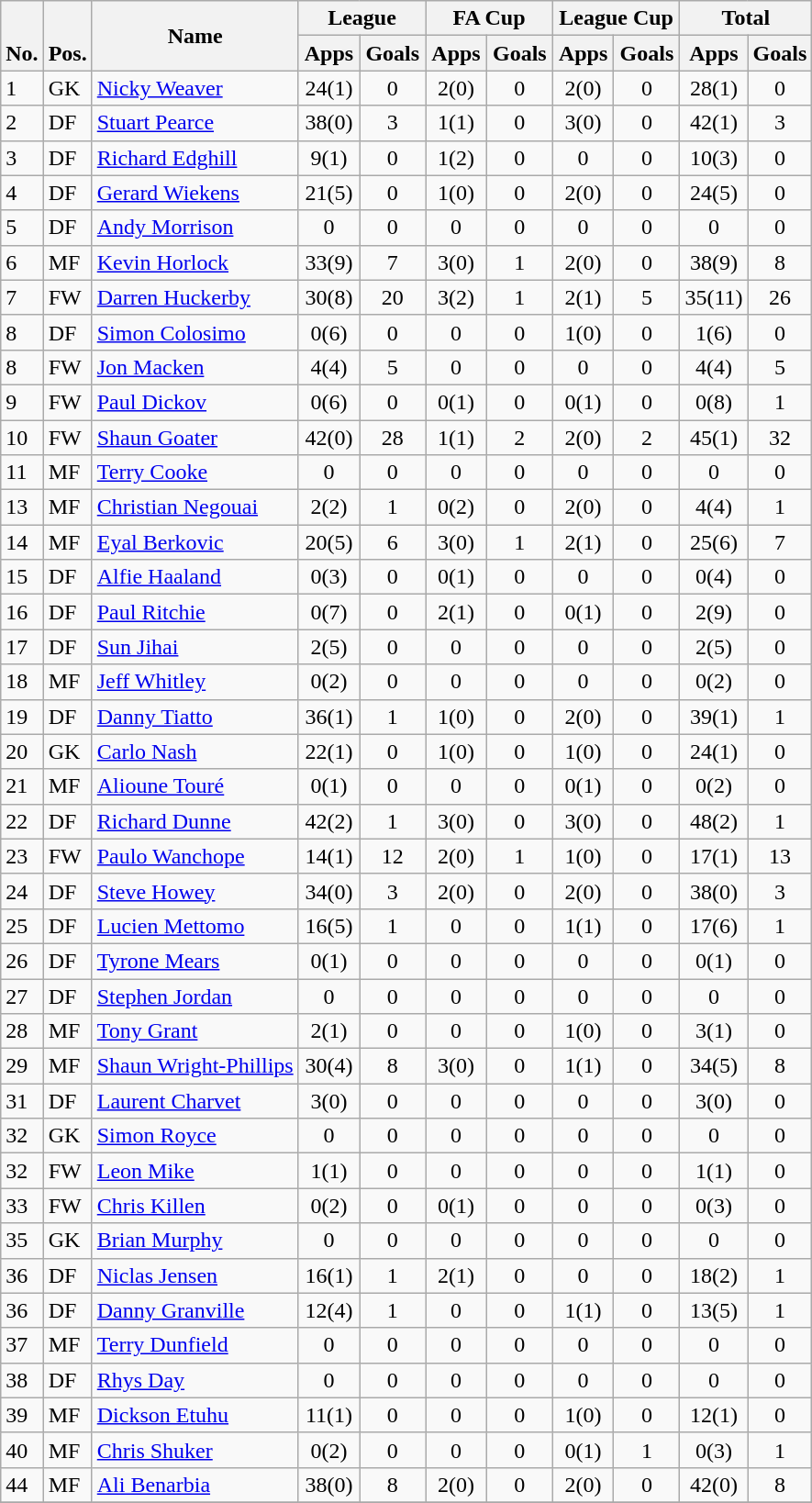<table class="wikitable" style="text-align:center">
<tr>
<th rowspan="2" valign="bottom">No.</th>
<th rowspan="2" valign="bottom">Pos.</th>
<th rowspan="2">Name</th>
<th colspan="2" width="85">League</th>
<th colspan="2" width="85">FA Cup</th>
<th colspan="2" width="85">League Cup</th>
<th colspan="2" width="85">Total</th>
</tr>
<tr>
<th>Apps</th>
<th>Goals</th>
<th>Apps</th>
<th>Goals</th>
<th>Apps</th>
<th>Goals</th>
<th>Apps</th>
<th>Goals</th>
</tr>
<tr>
<td align="left">1</td>
<td align="left">GK</td>
<td align="left"> <a href='#'>Nicky Weaver</a></td>
<td>24(1)</td>
<td>0</td>
<td>2(0)</td>
<td>0</td>
<td>2(0)</td>
<td>0</td>
<td>28(1)</td>
<td>0</td>
</tr>
<tr>
<td align="left">2</td>
<td align="left">DF</td>
<td align="left"> <a href='#'>Stuart Pearce</a></td>
<td>38(0)</td>
<td>3</td>
<td>1(1)</td>
<td>0</td>
<td>3(0)</td>
<td>0</td>
<td>42(1)</td>
<td>3</td>
</tr>
<tr>
<td align="left">3</td>
<td align="left">DF</td>
<td align="left"> <a href='#'>Richard Edghill</a></td>
<td>9(1)</td>
<td>0</td>
<td>1(2)</td>
<td>0</td>
<td>0</td>
<td>0</td>
<td>10(3)</td>
<td>0</td>
</tr>
<tr>
<td align="left">4</td>
<td align="left">DF</td>
<td align="left"> <a href='#'>Gerard Wiekens</a></td>
<td>21(5)</td>
<td>0</td>
<td>1(0)</td>
<td>0</td>
<td>2(0)</td>
<td>0</td>
<td>24(5)</td>
<td>0</td>
</tr>
<tr>
<td align="left">5</td>
<td align="left">DF</td>
<td align="left"> <a href='#'>Andy Morrison</a></td>
<td>0</td>
<td>0</td>
<td>0</td>
<td>0</td>
<td>0</td>
<td>0</td>
<td>0</td>
<td>0</td>
</tr>
<tr>
<td align="left">6</td>
<td align="left">MF</td>
<td align="left"> <a href='#'>Kevin Horlock</a></td>
<td>33(9)</td>
<td>7</td>
<td>3(0)</td>
<td>1</td>
<td>2(0)</td>
<td>0</td>
<td>38(9)</td>
<td>8</td>
</tr>
<tr>
<td align="left">7</td>
<td align="left">FW</td>
<td align="left"> <a href='#'>Darren Huckerby</a></td>
<td>30(8)</td>
<td>20</td>
<td>3(2)</td>
<td>1</td>
<td>2(1)</td>
<td>5</td>
<td>35(11)</td>
<td>26</td>
</tr>
<tr>
<td align="left">8</td>
<td align="left">DF</td>
<td align="left"> <a href='#'>Simon Colosimo</a></td>
<td>0(6)</td>
<td>0</td>
<td>0</td>
<td>0</td>
<td>1(0)</td>
<td>0</td>
<td>1(6)</td>
<td>0</td>
</tr>
<tr>
<td align="left">8</td>
<td align="left">FW</td>
<td align="left"> <a href='#'>Jon Macken</a></td>
<td>4(4)</td>
<td>5</td>
<td>0</td>
<td>0</td>
<td>0</td>
<td>0</td>
<td>4(4)</td>
<td>5</td>
</tr>
<tr>
<td align="left">9</td>
<td align="left">FW</td>
<td align="left"> <a href='#'>Paul Dickov</a></td>
<td>0(6)</td>
<td>0</td>
<td>0(1)</td>
<td>0</td>
<td>0(1)</td>
<td>0</td>
<td>0(8)</td>
<td>1</td>
</tr>
<tr>
<td align="left">10</td>
<td align="left">FW</td>
<td align="left"> <a href='#'>Shaun Goater</a></td>
<td>42(0)</td>
<td>28</td>
<td>1(1)</td>
<td>2</td>
<td>2(0)</td>
<td>2</td>
<td>45(1)</td>
<td>32</td>
</tr>
<tr>
<td align="left">11</td>
<td align="left">MF</td>
<td align="left"> <a href='#'>Terry Cooke</a></td>
<td>0</td>
<td>0</td>
<td>0</td>
<td>0</td>
<td>0</td>
<td>0</td>
<td>0</td>
<td>0</td>
</tr>
<tr>
<td align="left">13</td>
<td align="left">MF</td>
<td align="left"> <a href='#'>Christian Negouai</a></td>
<td>2(2)</td>
<td>1</td>
<td>0(2)</td>
<td>0</td>
<td>2(0)</td>
<td>0</td>
<td>4(4)</td>
<td>1</td>
</tr>
<tr>
<td align="left">14</td>
<td align="left">MF</td>
<td align="left"> <a href='#'>Eyal Berkovic</a></td>
<td>20(5)</td>
<td>6</td>
<td>3(0)</td>
<td>1</td>
<td>2(1)</td>
<td>0</td>
<td>25(6)</td>
<td>7</td>
</tr>
<tr>
<td align="left">15</td>
<td align="left">DF</td>
<td align="left"> <a href='#'>Alfie Haaland</a></td>
<td>0(3)</td>
<td>0</td>
<td>0(1)</td>
<td>0</td>
<td>0</td>
<td>0</td>
<td>0(4)</td>
<td>0</td>
</tr>
<tr>
<td align="left">16</td>
<td align="left">DF</td>
<td align="left"> <a href='#'>Paul Ritchie</a></td>
<td>0(7)</td>
<td>0</td>
<td>2(1)</td>
<td>0</td>
<td>0(1)</td>
<td>0</td>
<td>2(9)</td>
<td>0</td>
</tr>
<tr>
<td align="left">17</td>
<td align="left">DF</td>
<td align="left"> <a href='#'>Sun Jihai</a></td>
<td>2(5)</td>
<td>0</td>
<td>0</td>
<td>0</td>
<td>0</td>
<td>0</td>
<td>2(5)</td>
<td>0</td>
</tr>
<tr>
<td align="left">18</td>
<td align="left">MF</td>
<td align="left"> <a href='#'>Jeff Whitley</a></td>
<td>0(2)</td>
<td>0</td>
<td>0</td>
<td>0</td>
<td>0</td>
<td>0</td>
<td>0(2)</td>
<td>0</td>
</tr>
<tr>
<td align="left">19</td>
<td align="left">DF</td>
<td align="left"> <a href='#'>Danny Tiatto</a></td>
<td>36(1)</td>
<td>1</td>
<td>1(0)</td>
<td>0</td>
<td>2(0)</td>
<td>0</td>
<td>39(1)</td>
<td>1</td>
</tr>
<tr>
<td align="left">20</td>
<td align="left">GK</td>
<td align="left"> <a href='#'>Carlo Nash</a></td>
<td>22(1)</td>
<td>0</td>
<td>1(0)</td>
<td>0</td>
<td>1(0)</td>
<td>0</td>
<td>24(1)</td>
<td>0</td>
</tr>
<tr>
<td align="left">21</td>
<td align="left">MF</td>
<td align="left"> <a href='#'>Alioune Touré</a></td>
<td>0(1)</td>
<td>0</td>
<td>0</td>
<td>0</td>
<td>0(1)</td>
<td>0</td>
<td>0(2)</td>
<td>0</td>
</tr>
<tr>
<td align="left">22</td>
<td align="left">DF</td>
<td align="left"> <a href='#'>Richard Dunne</a></td>
<td>42(2)</td>
<td>1</td>
<td>3(0)</td>
<td>0</td>
<td>3(0)</td>
<td>0</td>
<td>48(2)</td>
<td>1</td>
</tr>
<tr>
<td align="left">23</td>
<td align="left">FW</td>
<td align="left"> <a href='#'>Paulo Wanchope</a></td>
<td>14(1)</td>
<td>12</td>
<td>2(0)</td>
<td>1</td>
<td>1(0)</td>
<td>0</td>
<td>17(1)</td>
<td>13</td>
</tr>
<tr>
<td align="left">24</td>
<td align="left">DF</td>
<td align="left"> <a href='#'>Steve Howey</a></td>
<td>34(0)</td>
<td>3</td>
<td>2(0)</td>
<td>0</td>
<td>2(0)</td>
<td>0</td>
<td>38(0)</td>
<td>3</td>
</tr>
<tr>
<td align="left">25</td>
<td align="left">DF</td>
<td align="left"> <a href='#'>Lucien Mettomo</a></td>
<td>16(5)</td>
<td>1</td>
<td>0</td>
<td>0</td>
<td>1(1)</td>
<td>0</td>
<td>17(6)</td>
<td>1</td>
</tr>
<tr>
<td align="left">26</td>
<td align="left">DF</td>
<td align="left"> <a href='#'>Tyrone Mears</a></td>
<td>0(1)</td>
<td>0</td>
<td>0</td>
<td>0</td>
<td>0</td>
<td>0</td>
<td>0(1)</td>
<td>0</td>
</tr>
<tr>
<td align="left">27</td>
<td align="left">DF</td>
<td align="left"> <a href='#'>Stephen Jordan</a></td>
<td>0</td>
<td>0</td>
<td>0</td>
<td>0</td>
<td>0</td>
<td>0</td>
<td>0</td>
<td>0</td>
</tr>
<tr>
<td align="left">28</td>
<td align="left">MF</td>
<td align="left"> <a href='#'>Tony Grant</a></td>
<td>2(1)</td>
<td>0</td>
<td>0</td>
<td>0</td>
<td>1(0)</td>
<td>0</td>
<td>3(1)</td>
<td>0</td>
</tr>
<tr>
<td align="left">29</td>
<td align="left">MF</td>
<td align="left"> <a href='#'>Shaun Wright-Phillips</a></td>
<td>30(4)</td>
<td>8</td>
<td>3(0)</td>
<td>0</td>
<td>1(1)</td>
<td>0</td>
<td>34(5)</td>
<td>8</td>
</tr>
<tr>
<td align="left">31</td>
<td align="left">DF</td>
<td align="left"> <a href='#'>Laurent Charvet</a></td>
<td>3(0)</td>
<td>0</td>
<td>0</td>
<td>0</td>
<td>0</td>
<td>0</td>
<td>3(0)</td>
<td>0</td>
</tr>
<tr>
<td align="left">32</td>
<td align="left">GK</td>
<td align="left"> <a href='#'>Simon Royce</a></td>
<td>0</td>
<td>0</td>
<td>0</td>
<td>0</td>
<td>0</td>
<td>0</td>
<td>0</td>
<td>0</td>
</tr>
<tr>
<td align="left">32</td>
<td align="left">FW</td>
<td align="left"> <a href='#'>Leon Mike</a></td>
<td>1(1)</td>
<td>0</td>
<td>0</td>
<td>0</td>
<td>0</td>
<td>0</td>
<td>1(1)</td>
<td>0</td>
</tr>
<tr>
<td align="left">33</td>
<td align="left">FW</td>
<td align="left"> <a href='#'>Chris Killen</a></td>
<td>0(2)</td>
<td>0</td>
<td>0(1)</td>
<td>0</td>
<td>0</td>
<td>0</td>
<td>0(3)</td>
<td>0</td>
</tr>
<tr>
<td align="left">35</td>
<td align="left">GK</td>
<td align="left"> <a href='#'>Brian Murphy</a></td>
<td>0</td>
<td>0</td>
<td>0</td>
<td>0</td>
<td>0</td>
<td>0</td>
<td>0</td>
<td>0</td>
</tr>
<tr>
<td align="left">36</td>
<td align="left">DF</td>
<td align="left"> <a href='#'>Niclas Jensen</a></td>
<td>16(1)</td>
<td>1</td>
<td>2(1)</td>
<td>0</td>
<td>0</td>
<td>0</td>
<td>18(2)</td>
<td>1</td>
</tr>
<tr>
<td align="left">36</td>
<td align="left">DF</td>
<td align="left"> <a href='#'>Danny Granville</a></td>
<td>12(4)</td>
<td>1</td>
<td>0</td>
<td>0</td>
<td>1(1)</td>
<td>0</td>
<td>13(5)</td>
<td>1</td>
</tr>
<tr>
<td align="left">37</td>
<td align="left">MF</td>
<td align="left"> <a href='#'>Terry Dunfield</a></td>
<td>0</td>
<td>0</td>
<td>0</td>
<td>0</td>
<td>0</td>
<td>0</td>
<td>0</td>
<td>0</td>
</tr>
<tr>
<td align="left">38</td>
<td align="left">DF</td>
<td align="left"> <a href='#'>Rhys Day</a></td>
<td>0</td>
<td>0</td>
<td>0</td>
<td>0</td>
<td>0</td>
<td>0</td>
<td>0</td>
<td>0</td>
</tr>
<tr>
<td align="left">39</td>
<td align="left">MF</td>
<td align="left"> <a href='#'>Dickson Etuhu</a></td>
<td>11(1)</td>
<td>0</td>
<td>0</td>
<td>0</td>
<td>1(0)</td>
<td>0</td>
<td>12(1)</td>
<td>0</td>
</tr>
<tr>
<td align="left">40</td>
<td align="left">MF</td>
<td align="left"> <a href='#'>Chris Shuker</a></td>
<td>0(2)</td>
<td>0</td>
<td>0</td>
<td>0</td>
<td>0(1)</td>
<td>1</td>
<td>0(3)</td>
<td>1</td>
</tr>
<tr>
<td align="left">44</td>
<td align="left">MF</td>
<td align="left"> <a href='#'>Ali Benarbia</a></td>
<td>38(0)</td>
<td>8</td>
<td>2(0)</td>
<td>0</td>
<td>2(0)</td>
<td>0</td>
<td>42(0)</td>
<td>8</td>
</tr>
<tr>
</tr>
</table>
